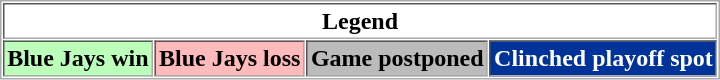<table align="center" border="1" cellpadding="2" cellspacing="1" style="border:1px solid #aaa">
<tr>
<th colspan="4">Legend</th>
</tr>
<tr>
<th style="background:#bfb;">Blue Jays win</th>
<th style="background:#fbb;">Blue Jays loss</th>
<th style="background:#bbb;">Game postponed</th>
<th style="background:#039;color:white;">Clinched playoff spot</th>
</tr>
</table>
